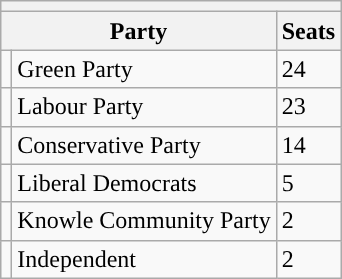<table class="wikitable">
<tr>
<th colspan="3"></th>
</tr>
<tr>
<th colspan="2">Party</th>
<th>Seats</th>
</tr>
<tr>
<td style="color:inherit;background:"></td>
<td>Green Party</td>
<td>24</td>
</tr>
<tr>
<td style="color:inherit;background:"></td>
<td>Labour Party</td>
<td>23</td>
</tr>
<tr>
<td style="color:inherit;background:"></td>
<td>Conservative Party</td>
<td>14</td>
</tr>
<tr>
<td style="color:inherit;background:"></td>
<td>Liberal Democrats</td>
<td>5</td>
</tr>
<tr>
<td style="color:inherit;background:"></td>
<td>Knowle Community Party</td>
<td>2</td>
</tr>
<tr>
<td style="color:inherit;background:"></td>
<td>Independent</td>
<td>2</td>
</tr>
</table>
